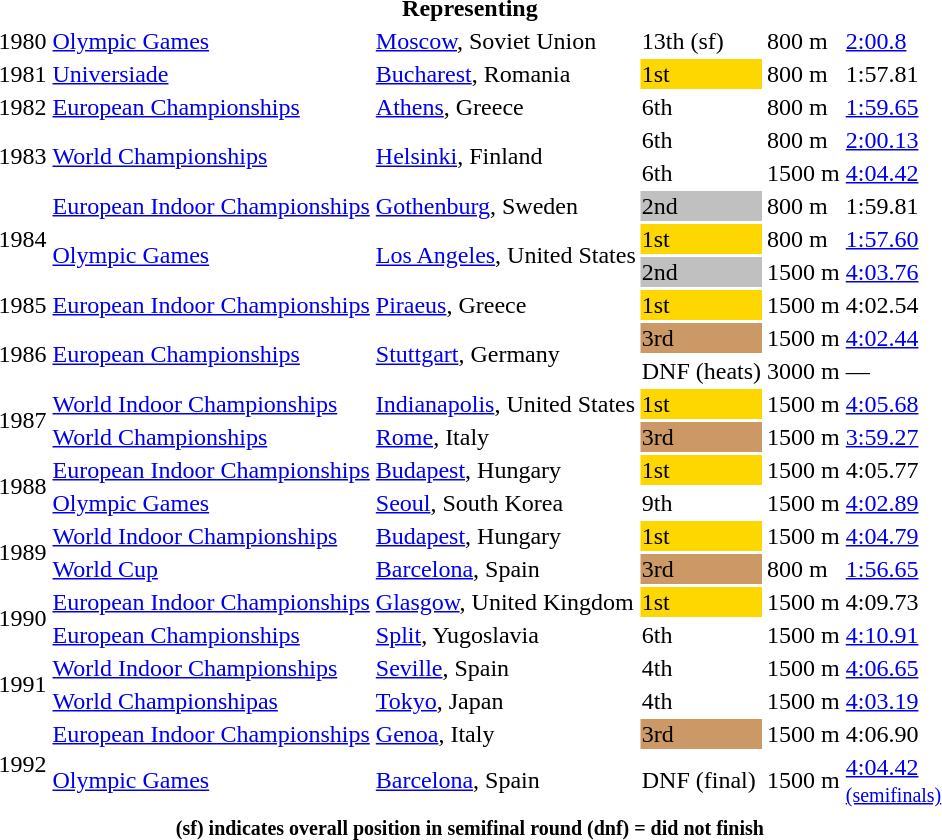<table>
<tr>
<th colspan=6>Representing </th>
</tr>
<tr>
<td>1980</td>
<td><a href='#'>Olympic Games</a></td>
<td><a href='#'>Moscow</a>, Soviet Union</td>
<td>13th (sf)</td>
<td>800 m</td>
<td><a href='#'>2:00.8</a></td>
</tr>
<tr>
<td>1981</td>
<td><a href='#'>Universiade</a></td>
<td><a href='#'>Bucharest</a>, Romania</td>
<td bgcolor=gold>1st</td>
<td>800 m</td>
<td>1:57.81</td>
</tr>
<tr>
<td>1982</td>
<td><a href='#'>European Championships</a></td>
<td><a href='#'>Athens</a>, Greece</td>
<td>6th</td>
<td>800 m</td>
<td><a href='#'>1:59.65</a></td>
</tr>
<tr>
<td rowspan=2>1983</td>
<td rowspan=2><a href='#'>World Championships</a></td>
<td rowspan=2><a href='#'>Helsinki</a>, Finland</td>
<td>6th</td>
<td>800 m</td>
<td><a href='#'>2:00.13</a></td>
</tr>
<tr>
<td>6th</td>
<td>1500 m</td>
<td><a href='#'>4:04.42</a></td>
</tr>
<tr>
<td rowspan=3>1984</td>
<td><a href='#'>European Indoor Championships</a></td>
<td><a href='#'>Gothenburg</a>, Sweden</td>
<td bgcolor=silver>2nd</td>
<td>800 m</td>
<td>1:59.81</td>
</tr>
<tr>
<td rowspan=2><a href='#'>Olympic Games</a></td>
<td rowspan=2><a href='#'>Los Angeles</a>, United States</td>
<td bgcolor=gold>1st</td>
<td>800 m</td>
<td><a href='#'>1:57.60</a></td>
</tr>
<tr>
<td bgcolor=silver>2nd</td>
<td>1500 m</td>
<td><a href='#'>4:03.76</a></td>
</tr>
<tr>
<td>1985</td>
<td><a href='#'>European Indoor Championships</a></td>
<td><a href='#'>Piraeus</a>, Greece</td>
<td bgcolor=gold>1st</td>
<td>1500 m</td>
<td>4:02.54</td>
</tr>
<tr>
<td rowspan=2>1986</td>
<td rowspan=2><a href='#'>European Championships</a></td>
<td rowspan=2><a href='#'>Stuttgart</a>, Germany</td>
<td bgcolor=cc9966>3rd</td>
<td>1500 m</td>
<td><a href='#'>4:02.44</a></td>
</tr>
<tr>
<td>DNF (heats)</td>
<td>3000 m</td>
<td>—</td>
</tr>
<tr>
<td rowspan=2>1987</td>
<td><a href='#'>World Indoor Championships</a></td>
<td><a href='#'>Indianapolis</a>, United States</td>
<td bgcolor=gold>1st</td>
<td>1500 m</td>
<td><a href='#'>4:05.68</a></td>
</tr>
<tr>
<td><a href='#'>World Championships</a></td>
<td><a href='#'>Rome</a>, Italy</td>
<td bgcolor=cc9966>3rd</td>
<td>1500 m</td>
<td><a href='#'>3:59.27</a></td>
</tr>
<tr>
<td rowspan=2>1988</td>
<td><a href='#'>European Indoor Championships</a></td>
<td><a href='#'>Budapest</a>, Hungary</td>
<td bgcolor=gold>1st</td>
<td>1500 m</td>
<td>4:05.77</td>
</tr>
<tr>
<td><a href='#'>Olympic Games</a></td>
<td><a href='#'>Seoul</a>, South Korea</td>
<td>9th</td>
<td>1500 m</td>
<td><a href='#'>4:02.89</a></td>
</tr>
<tr>
<td rowspan=2>1989</td>
<td><a href='#'>World Indoor Championships</a></td>
<td><a href='#'>Budapest</a>, Hungary</td>
<td bgcolor=gold>1st</td>
<td>1500 m</td>
<td><a href='#'>4:04.79</a></td>
</tr>
<tr>
<td><a href='#'>World Cup</a></td>
<td><a href='#'>Barcelona</a>, Spain</td>
<td bgcolor=cc9966>3rd</td>
<td>800 m</td>
<td><a href='#'>1:56.65</a></td>
</tr>
<tr>
<td rowspan=2>1990</td>
<td><a href='#'>European Indoor Championships</a></td>
<td><a href='#'>Glasgow</a>, United Kingdom</td>
<td bgcolor=gold>1st</td>
<td>1500 m</td>
<td>4:09.73</td>
</tr>
<tr>
<td><a href='#'>European Championships</a></td>
<td><a href='#'>Split</a>, Yugoslavia</td>
<td>6th</td>
<td>1500 m</td>
<td><a href='#'>4:10.91</a></td>
</tr>
<tr>
<td rowspan=2>1991</td>
<td><a href='#'>World Indoor Championships</a></td>
<td><a href='#'>Seville</a>, Spain</td>
<td>4th</td>
<td>1500 m</td>
<td><a href='#'>4:06.65</a></td>
</tr>
<tr>
<td><a href='#'>World Championshipas</a></td>
<td><a href='#'>Tokyo</a>, Japan</td>
<td>4th</td>
<td>1500 m</td>
<td><a href='#'>4:03.19</a></td>
</tr>
<tr>
<td rowspan=2>1992</td>
<td><a href='#'>European Indoor Championships</a></td>
<td><a href='#'>Genoa</a>, Italy</td>
<td bgcolor=cc9966>3rd</td>
<td>1500 m</td>
<td>4:06.90</td>
</tr>
<tr>
<td><a href='#'>Olympic Games</a></td>
<td><a href='#'>Barcelona</a>, Spain</td>
<td>DNF (final)</td>
<td>1500 m</td>
<td><a href='#'>4:04.42 <br><small>(semifinals)</small></a></td>
</tr>
<tr>
<th colspan=6><strong><small> (sf) indicates overall position in semifinal round (dnf) = did not finish</small></strong></th>
</tr>
</table>
